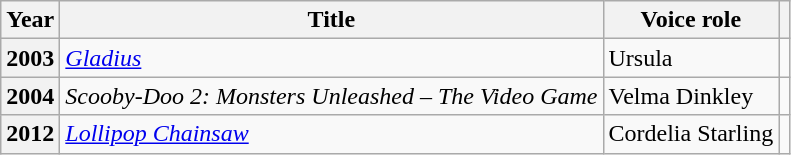<table class="wikitable plainrowheaders" style="margin-right: 0;">
<tr>
<th scope="col">Year</th>
<th scope="col">Title</th>
<th scope="col">Voice role</th>
<th scope="col"></th>
</tr>
<tr>
<th scope="row">2003</th>
<td><em><a href='#'>Gladius</a></em></td>
<td>Ursula</td>
<td style="text-align: center;"></td>
</tr>
<tr>
<th scope="row">2004</th>
<td><em>Scooby-Doo 2: Monsters Unleashed – The Video Game</em></td>
<td>Velma Dinkley</td>
<td style="text-align: center;"></td>
</tr>
<tr>
<th scope="row">2012</th>
<td><em><a href='#'>Lollipop Chainsaw</a></em></td>
<td>Cordelia Starling</td>
<td style="text-align: center;"></td>
</tr>
</table>
